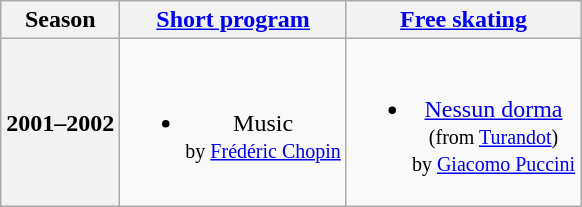<table class=wikitable style=text-align:center>
<tr>
<th>Season</th>
<th><a href='#'>Short program</a></th>
<th><a href='#'>Free skating</a></th>
</tr>
<tr>
<th>2001–2002 <br> </th>
<td><br><ul><li>Music <br><small> by <a href='#'>Frédéric Chopin</a> </small></li></ul></td>
<td><br><ul><li><a href='#'>Nessun dorma</a> <br><small> (from <a href='#'>Turandot</a>) <br> by <a href='#'>Giacomo Puccini</a> </small></li></ul></td>
</tr>
</table>
